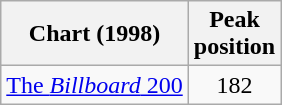<table class="wikitable">
<tr>
<th style="text-align:center;">Chart (1998)</th>
<th style="text-align:center;">Peak<br>position</th>
</tr>
<tr>
<td align="left"><a href='#'>The <em>Billboard</em> 200</a></td>
<td style="text-align:center;">182</td>
</tr>
</table>
